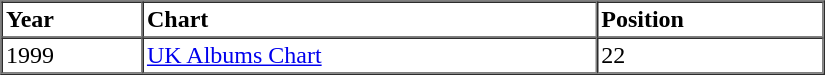<table border="1" cellspacing="0" cellpadding="2" style="width:550px;">
<tr>
<th align="left">Year</th>
<th align="left">Chart</th>
<th align="left">Position</th>
</tr>
<tr>
<td align="left">1999</td>
<td align="left"><a href='#'>UK Albums Chart</a></td>
<td align="left">22</td>
</tr>
</table>
